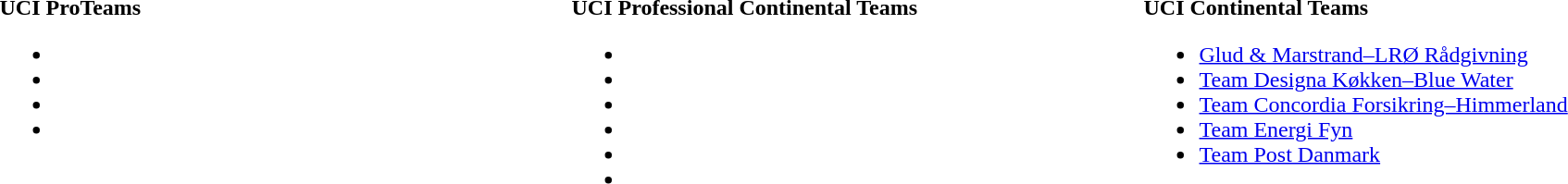<table>
<tr>
<td style="vertical-align:top; width:25%;"><strong>UCI ProTeams</strong><br><ul><li> </li><li> </li><li> </li><li> </li></ul></td>
<td style="vertical-align:top; width:25%;"><strong>UCI Professional Continental Teams</strong><br><ul><li> </li><li> </li><li> </li><li> </li><li> </li><li> </li></ul></td>
<td style="vertical-align:top; width:25%;"><strong>UCI Continental Teams</strong><br><ul><li> <a href='#'>Glud & Marstrand–LRØ Rådgivning</a></li><li> <a href='#'>Team Designa Køkken–Blue Water</a></li><li> <a href='#'>Team Concordia Forsikring–Himmerland</a></li><li> <a href='#'>Team Energi Fyn</a></li><li> <a href='#'>Team Post Danmark</a></li></ul></td>
</tr>
</table>
